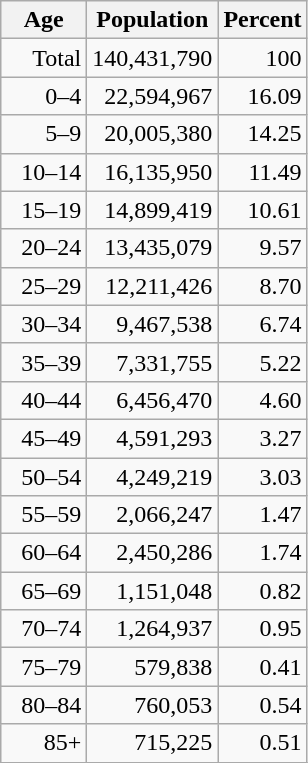<table class="wikitable sortable">
<tr>
<th width="50">Age</th>
<th width="80">Population</th>
<th width="50">Percent</th>
</tr>
<tr>
<td align="right">Total</td>
<td align="right">140,431,790</td>
<td align="right">100</td>
</tr>
<tr>
<td align="right">0–4</td>
<td align="right">22,594,967</td>
<td align="right">16.09</td>
</tr>
<tr>
<td align="right">5–9</td>
<td align="right">20,005,380</td>
<td align="right">14.25</td>
</tr>
<tr>
<td align="right">10–14</td>
<td align="right">16,135,950</td>
<td align="right">11.49</td>
</tr>
<tr>
<td align="right">15–19</td>
<td align="right">14,899,419</td>
<td align="right">10.61</td>
</tr>
<tr>
<td align="right">20–24</td>
<td align="right">13,435,079</td>
<td align="right">9.57</td>
</tr>
<tr>
<td align="right">25–29</td>
<td align="right">12,211,426</td>
<td align="right">8.70</td>
</tr>
<tr>
<td align="right">30–34</td>
<td align="right">9,467,538</td>
<td align="right">6.74</td>
</tr>
<tr>
<td align="right">35–39</td>
<td align="right">7,331,755</td>
<td align="right">5.22</td>
</tr>
<tr>
<td align="right">40–44</td>
<td align="right">6,456,470</td>
<td align="right">4.60</td>
</tr>
<tr>
<td align="right">45–49</td>
<td align="right">4,591,293</td>
<td align="right">3.27</td>
</tr>
<tr>
<td align="right">50–54</td>
<td align="right">4,249,219</td>
<td align="right">3.03</td>
</tr>
<tr>
<td align="right">55–59</td>
<td align="right">2,066,247</td>
<td align="right">1.47</td>
</tr>
<tr>
<td align="right">60–64</td>
<td align="right">2,450,286</td>
<td align="right">1.74</td>
</tr>
<tr>
<td align="right">65–69</td>
<td align="right">1,151,048</td>
<td align="right">0.82</td>
</tr>
<tr>
<td align="right">70–74</td>
<td align="right">1,264,937</td>
<td align="right">0.95</td>
</tr>
<tr>
<td align="right">75–79</td>
<td align="right">579,838</td>
<td align="right">0.41</td>
</tr>
<tr>
<td align="right">80–84</td>
<td align="right">760,053</td>
<td align="right">0.54</td>
</tr>
<tr>
<td align="right">85+</td>
<td align="right">715,225</td>
<td align="right">0.51</td>
</tr>
<tr>
</tr>
</table>
